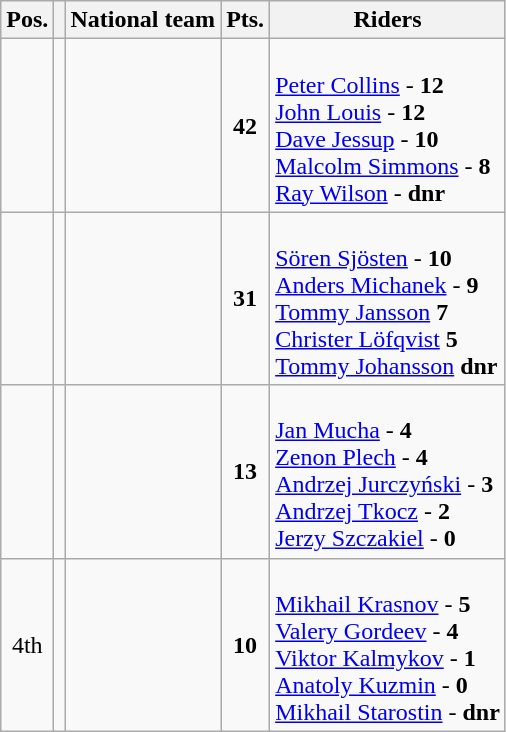<table class=wikitable style="font-size:100%;">
<tr>
<th>Pos.</th>
<th></th>
<th>National team</th>
<th>Pts.</th>
<th>Riders</th>
</tr>
<tr align=center >
<td></td>
<td></td>
<td align=left></td>
<td><strong>42</strong></td>
<td align=left><br><a href='#'>Peter Collins</a> - <strong>12</strong><br>
<a href='#'>John Louis</a> - <strong>12</strong><br>
<a href='#'>Dave Jessup</a> - <strong>10</strong><br>
<a href='#'>Malcolm Simmons</a> - <strong>8</strong><br>
<a href='#'>Ray Wilson</a> - <strong>dnr</strong></td>
</tr>
<tr align=center >
<td></td>
<td></td>
<td align=left></td>
<td><strong>31</strong></td>
<td align=left><br><a href='#'>Sören Sjösten</a> - <strong>10</strong><br>
<a href='#'>Anders Michanek</a> - <strong>9</strong><br>
<a href='#'>Tommy Jansson</a> <strong>7</strong><br>
<a href='#'>Christer Löfqvist</a>  <strong>5</strong><br>
<a href='#'>Tommy Johansson</a> <strong>dnr</strong></td>
</tr>
<tr align=center >
<td></td>
<td></td>
<td align=left></td>
<td><strong>13</strong></td>
<td align=left><br><a href='#'>Jan Mucha</a> - <strong>4</strong><br>
<a href='#'>Zenon Plech</a> - <strong>4</strong><br>
<a href='#'>Andrzej Jurczyński</a> - <strong>3</strong><br>
<a href='#'>Andrzej Tkocz</a> - <strong>2</strong><br>
<a href='#'>Jerzy Szczakiel</a> - <strong>0</strong></td>
</tr>
<tr align=center >
<td>4th</td>
<td></td>
<td align=left></td>
<td><strong>10</strong></td>
<td align=left><br><a href='#'>Mikhail Krasnov</a> - <strong>5</strong><br>
<a href='#'>Valery Gordeev</a> - <strong>4</strong><br>
<a href='#'>Viktor Kalmykov</a> - <strong>1</strong><br>
<a href='#'>Anatoly Kuzmin</a> - <strong>0</strong><br>
<a href='#'>Mikhail Starostin</a> - <strong>dnr</strong></td>
</tr>
</table>
